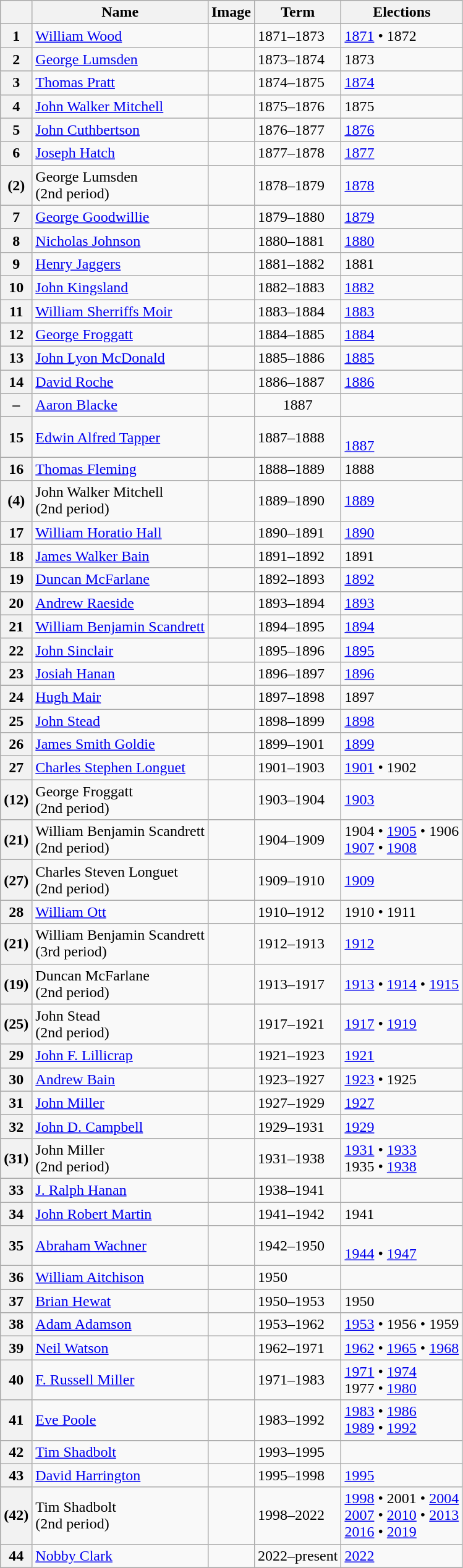<table class="wikitable" style="text-align:left">
<tr>
<th></th>
<th>Name</th>
<th>Image</th>
<th>Term</th>
<th>Elections</th>
</tr>
<tr>
<th>1</th>
<td><a href='#'>William Wood</a></td>
<td></td>
<td>1871–1873</td>
<td><a href='#'>1871</a> • 1872</td>
</tr>
<tr>
<th>2</th>
<td><a href='#'>George Lumsden</a></td>
<td></td>
<td>1873–1874</td>
<td>1873</td>
</tr>
<tr>
<th>3</th>
<td><a href='#'>Thomas Pratt</a></td>
<td></td>
<td>1874–1875</td>
<td><a href='#'>1874</a></td>
</tr>
<tr>
<th>4</th>
<td><a href='#'>John Walker Mitchell</a></td>
<td></td>
<td>1875–1876</td>
<td>1875</td>
</tr>
<tr>
<th>5</th>
<td><a href='#'>John Cuthbertson</a></td>
<td></td>
<td>1876–1877</td>
<td><a href='#'>1876</a></td>
</tr>
<tr>
<th>6</th>
<td><a href='#'>Joseph Hatch</a></td>
<td></td>
<td>1877–1878</td>
<td><a href='#'>1877</a></td>
</tr>
<tr>
<th>(2)</th>
<td>George Lumsden<br>(2nd period)</td>
<td></td>
<td>1878–1879</td>
<td><a href='#'>1878</a></td>
</tr>
<tr>
<th>7</th>
<td><a href='#'>George Goodwillie</a></td>
<td></td>
<td>1879–1880</td>
<td><a href='#'>1879</a></td>
</tr>
<tr>
<th>8</th>
<td><a href='#'>Nicholas Johnson</a></td>
<td></td>
<td>1880–1881</td>
<td><a href='#'>1880</a></td>
</tr>
<tr>
<th>9</th>
<td><a href='#'>Henry Jaggers</a></td>
<td></td>
<td>1881–1882</td>
<td>1881</td>
</tr>
<tr>
<th>10</th>
<td><a href='#'>John Kingsland</a></td>
<td></td>
<td>1882–1883</td>
<td><a href='#'>1882</a></td>
</tr>
<tr>
<th>11</th>
<td><a href='#'>William Sherriffs Moir</a></td>
<td></td>
<td>1883–1884</td>
<td><a href='#'>1883</a></td>
</tr>
<tr>
<th>12</th>
<td><a href='#'>George Froggatt</a></td>
<td></td>
<td>1884–1885</td>
<td><a href='#'>1884</a></td>
</tr>
<tr>
<th>13</th>
<td><a href='#'>John Lyon McDonald</a></td>
<td></td>
<td>1885–1886</td>
<td><a href='#'>1885</a></td>
</tr>
<tr>
<th>14</th>
<td><a href='#'>David Roche</a></td>
<td></td>
<td>1886–1887</td>
<td><a href='#'>1886</a></td>
</tr>
<tr>
<th>–</th>
<td><a href='#'>Aaron Blacke</a></td>
<td></td>
<td align="center">1887</td>
<td></td>
</tr>
<tr>
<th>15</th>
<td><a href='#'>Edwin Alfred Tapper</a></td>
<td></td>
<td>1887–1888</td>
<td><br><a href='#'>1887</a></td>
</tr>
<tr>
<th>16</th>
<td><a href='#'>Thomas Fleming</a></td>
<td></td>
<td>1888–1889</td>
<td>1888</td>
</tr>
<tr>
<th>(4)</th>
<td>John Walker Mitchell<br>(2nd period)</td>
<td></td>
<td>1889–1890</td>
<td><a href='#'>1889</a></td>
</tr>
<tr>
<th>17</th>
<td><a href='#'>William Horatio Hall</a></td>
<td></td>
<td>1890–1891</td>
<td><a href='#'>1890</a></td>
</tr>
<tr>
<th>18</th>
<td><a href='#'>James Walker Bain</a></td>
<td></td>
<td>1891–1892</td>
<td>1891</td>
</tr>
<tr>
<th>19</th>
<td><a href='#'>Duncan McFarlane</a></td>
<td></td>
<td>1892–1893</td>
<td><a href='#'>1892</a></td>
</tr>
<tr>
<th>20</th>
<td><a href='#'>Andrew Raeside</a></td>
<td></td>
<td>1893–1894</td>
<td><a href='#'>1893</a></td>
</tr>
<tr>
<th>21</th>
<td><a href='#'>William Benjamin Scandrett</a></td>
<td></td>
<td>1894–1895</td>
<td><a href='#'>1894</a></td>
</tr>
<tr>
<th>22</th>
<td><a href='#'>John Sinclair</a></td>
<td></td>
<td>1895–1896</td>
<td><a href='#'>1895</a></td>
</tr>
<tr>
<th>23</th>
<td><a href='#'>Josiah Hanan</a></td>
<td></td>
<td>1896–1897</td>
<td><a href='#'>1896</a></td>
</tr>
<tr>
<th>24</th>
<td><a href='#'>Hugh Mair</a></td>
<td></td>
<td>1897–1898</td>
<td>1897</td>
</tr>
<tr>
<th>25</th>
<td><a href='#'>John Stead</a></td>
<td></td>
<td>1898–1899</td>
<td><a href='#'>1898</a></td>
</tr>
<tr>
<th>26</th>
<td><a href='#'>James Smith Goldie</a></td>
<td></td>
<td>1899–1901</td>
<td><a href='#'>1899</a></td>
</tr>
<tr>
<th>27</th>
<td><a href='#'>Charles Stephen Longuet</a></td>
<td></td>
<td>1901–1903</td>
<td><a href='#'>1901</a> • 1902</td>
</tr>
<tr>
<th>(12)</th>
<td>George Froggatt<br>(2nd period)</td>
<td></td>
<td>1903–1904</td>
<td><a href='#'>1903</a></td>
</tr>
<tr>
<th>(21)</th>
<td>William Benjamin Scandrett<br>(2nd period)</td>
<td></td>
<td>1904–1909</td>
<td>1904 • <a href='#'>1905</a> • 1906<br><a href='#'>1907</a> • <a href='#'>1908</a></td>
</tr>
<tr>
<th>(27)</th>
<td>Charles Steven Longuet<br>(2nd period)</td>
<td></td>
<td>1909–1910</td>
<td><a href='#'>1909</a></td>
</tr>
<tr>
<th>28</th>
<td><a href='#'>William Ott</a></td>
<td></td>
<td>1910–1912</td>
<td>1910 • 1911</td>
</tr>
<tr>
<th>(21)</th>
<td>William Benjamin Scandrett<br>(3rd period)</td>
<td></td>
<td>1912–1913</td>
<td><a href='#'>1912</a></td>
</tr>
<tr>
<th>(19)</th>
<td>Duncan McFarlane<br>(2nd period)</td>
<td></td>
<td>1913–1917</td>
<td><a href='#'>1913</a> • <a href='#'>1914</a> • <a href='#'>1915</a></td>
</tr>
<tr>
<th>(25)</th>
<td>John Stead<br>(2nd period)</td>
<td></td>
<td>1917–1921</td>
<td><a href='#'>1917</a> • <a href='#'>1919</a></td>
</tr>
<tr>
<th>29</th>
<td><a href='#'>John F. Lillicrap</a></td>
<td></td>
<td>1921–1923</td>
<td><a href='#'>1921</a></td>
</tr>
<tr>
<th>30</th>
<td><a href='#'>Andrew Bain</a></td>
<td></td>
<td>1923–1927</td>
<td><a href='#'>1923</a> • 1925</td>
</tr>
<tr>
<th>31</th>
<td><a href='#'>John Miller</a></td>
<td></td>
<td>1927–1929</td>
<td><a href='#'>1927</a></td>
</tr>
<tr>
<th>32</th>
<td><a href='#'>John D. Campbell</a></td>
<td></td>
<td>1929–1931</td>
<td><a href='#'>1929</a></td>
</tr>
<tr>
<th>(31)</th>
<td>John Miller<br>(2nd period)</td>
<td></td>
<td>1931–1938</td>
<td><a href='#'>1931</a> • <a href='#'>1933</a><br>1935 • <a href='#'>1938</a></td>
</tr>
<tr>
<th>33</th>
<td><a href='#'>J. Ralph Hanan</a></td>
<td></td>
<td>1938–1941</td>
<td></td>
</tr>
<tr>
<th>34</th>
<td><a href='#'>John Robert Martin</a></td>
<td></td>
<td>1941–1942</td>
<td>1941</td>
</tr>
<tr>
<th>35</th>
<td><a href='#'>Abraham Wachner</a></td>
<td></td>
<td>1942–1950</td>
<td><br><a href='#'>1944</a> • <a href='#'>1947</a></td>
</tr>
<tr>
<th>36</th>
<td><a href='#'>William Aitchison</a></td>
<td></td>
<td>1950</td>
<td></td>
</tr>
<tr>
<th>37</th>
<td><a href='#'>Brian Hewat</a></td>
<td></td>
<td>1950–1953</td>
<td>1950</td>
</tr>
<tr>
<th>38</th>
<td><a href='#'>Adam Adamson</a></td>
<td></td>
<td>1953–1962</td>
<td><a href='#'>1953</a> • 1956 • 1959</td>
</tr>
<tr>
<th>39</th>
<td><a href='#'>Neil Watson</a></td>
<td></td>
<td>1962–1971</td>
<td><a href='#'>1962</a> • <a href='#'>1965</a> • <a href='#'>1968</a></td>
</tr>
<tr>
<th>40</th>
<td><a href='#'>F. Russell Miller</a></td>
<td></td>
<td>1971–1983</td>
<td><a href='#'>1971</a> • <a href='#'>1974</a><br>1977 • <a href='#'>1980</a></td>
</tr>
<tr>
<th>41</th>
<td><a href='#'>Eve Poole</a></td>
<td></td>
<td>1983–1992</td>
<td><a href='#'>1983</a> • <a href='#'>1986</a><br><a href='#'>1989</a> • <a href='#'>1992</a></td>
</tr>
<tr>
<th>42</th>
<td><a href='#'>Tim Shadbolt</a></td>
<td></td>
<td>1993–1995</td>
<td></td>
</tr>
<tr>
<th>43</th>
<td><a href='#'>David Harrington</a></td>
<td></td>
<td>1995–1998</td>
<td><a href='#'>1995</a></td>
</tr>
<tr>
<th>(42)</th>
<td>Tim Shadbolt<br>(2nd period)</td>
<td></td>
<td>1998–2022</td>
<td><a href='#'>1998</a> • 2001 • <a href='#'>2004</a><br><a href='#'>2007</a> • <a href='#'>2010</a> • <a href='#'>2013</a><br><a href='#'>2016</a> • <a href='#'>2019</a></td>
</tr>
<tr>
<th>44</th>
<td><a href='#'>Nobby Clark</a></td>
<td></td>
<td>2022–present</td>
<td><a href='#'>2022</a></td>
</tr>
</table>
